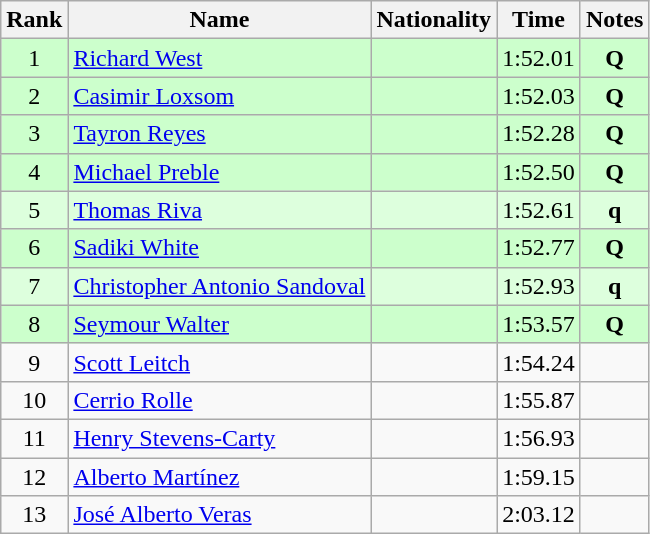<table class="wikitable sortable" style="text-align:center">
<tr>
<th>Rank</th>
<th>Name</th>
<th>Nationality</th>
<th>Time</th>
<th>Notes</th>
</tr>
<tr bgcolor=ccffcc>
<td>1</td>
<td align=left><a href='#'>Richard West</a></td>
<td align=left></td>
<td>1:52.01</td>
<td><strong>Q</strong></td>
</tr>
<tr bgcolor=ccffcc>
<td>2</td>
<td align=left><a href='#'>Casimir Loxsom</a></td>
<td align=left></td>
<td>1:52.03</td>
<td><strong>Q</strong></td>
</tr>
<tr bgcolor=ccffcc>
<td>3</td>
<td align=left><a href='#'>Tayron Reyes</a></td>
<td align=left></td>
<td>1:52.28</td>
<td><strong>Q</strong></td>
</tr>
<tr bgcolor=ccffcc>
<td>4</td>
<td align=left><a href='#'>Michael Preble</a></td>
<td align=left></td>
<td>1:52.50</td>
<td><strong>Q</strong></td>
</tr>
<tr bgcolor=ddffdd>
<td>5</td>
<td align=left><a href='#'>Thomas Riva</a></td>
<td align=left></td>
<td>1:52.61</td>
<td><strong>q</strong></td>
</tr>
<tr bgcolor=ccffcc>
<td>6</td>
<td align=left><a href='#'>Sadiki White</a></td>
<td align=left></td>
<td>1:52.77</td>
<td><strong>Q</strong></td>
</tr>
<tr bgcolor=ddffdd>
<td>7</td>
<td align=left><a href='#'>Christopher Antonio Sandoval</a></td>
<td align=left></td>
<td>1:52.93</td>
<td><strong>q</strong></td>
</tr>
<tr bgcolor=ccffcc>
<td>8</td>
<td align=left><a href='#'>Seymour Walter</a></td>
<td align=left></td>
<td>1:53.57</td>
<td><strong>Q</strong></td>
</tr>
<tr>
<td>9</td>
<td align=left><a href='#'>Scott Leitch</a></td>
<td align=left></td>
<td>1:54.24</td>
<td></td>
</tr>
<tr>
<td>10</td>
<td align=left><a href='#'>Cerrio Rolle</a></td>
<td align=left></td>
<td>1:55.87</td>
<td></td>
</tr>
<tr>
<td>11</td>
<td align=left><a href='#'>Henry Stevens-Carty</a></td>
<td align=left></td>
<td>1:56.93</td>
<td></td>
</tr>
<tr>
<td>12</td>
<td align=left><a href='#'>Alberto Martínez</a></td>
<td align=left></td>
<td>1:59.15</td>
<td></td>
</tr>
<tr>
<td>13</td>
<td align=left><a href='#'>José Alberto Veras</a></td>
<td align=left></td>
<td>2:03.12</td>
<td></td>
</tr>
</table>
